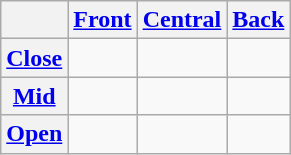<table class="wikitable" style="text-align:center">
<tr>
<th></th>
<th><a href='#'>Front</a></th>
<th><a href='#'>Central</a></th>
<th><a href='#'>Back</a></th>
</tr>
<tr align="center">
<th><a href='#'>Close</a></th>
<td></td>
<td></td>
<td></td>
</tr>
<tr align="center">
<th><a href='#'>Mid</a></th>
<td></td>
<td></td>
<td></td>
</tr>
<tr align="center">
<th><a href='#'>Open</a></th>
<td></td>
<td></td>
<td></td>
</tr>
</table>
